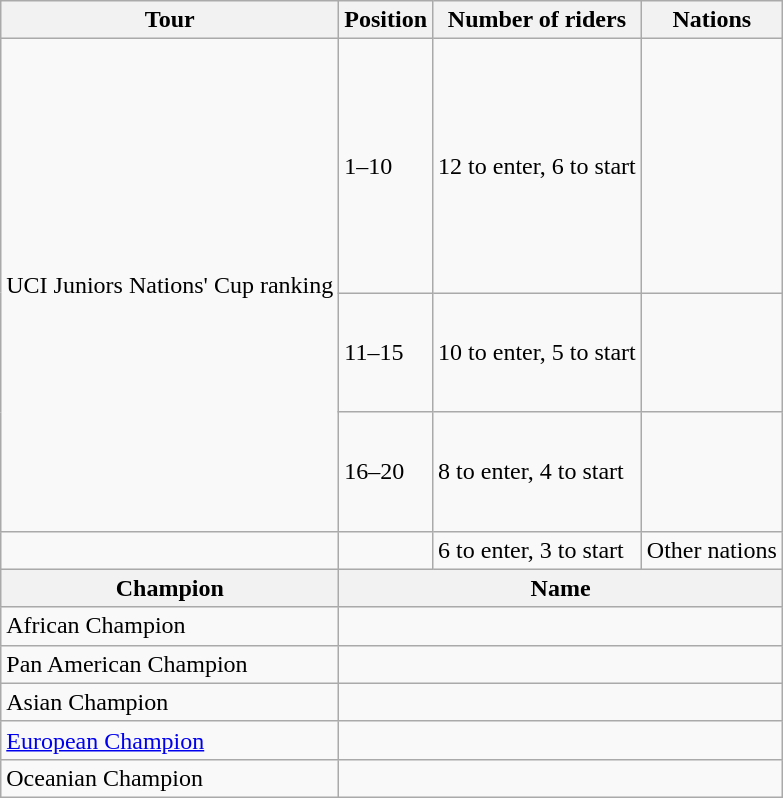<table class="wikitable">
<tr>
<th>Tour</th>
<th>Position</th>
<th>Number of riders</th>
<th>Nations</th>
</tr>
<tr>
<td rowspan=3>UCI Juniors Nations' Cup ranking</td>
<td>1–10</td>
<td>12 to enter, 6 to start</td>
<td><br><br><br><br><br><br><br><br><br></td>
</tr>
<tr>
<td>11–15</td>
<td>10 to enter, 5 to start</td>
<td><br><br><br><br></td>
</tr>
<tr>
<td>16–20</td>
<td>8 to enter, 4 to start</td>
<td><br><br><br><br></td>
</tr>
<tr>
<td></td>
<td></td>
<td>6 to enter, 3 to start</td>
<td>Other nations</td>
</tr>
<tr>
<th>Champion</th>
<th colspan=3>Name</th>
</tr>
<tr>
<td>African Champion</td>
<td colspan=3></td>
</tr>
<tr>
<td>Pan American Champion</td>
<td colspan=3></td>
</tr>
<tr>
<td>Asian Champion</td>
<td colspan=3></td>
</tr>
<tr>
<td><a href='#'>European Champion</a></td>
<td colspan=3></td>
</tr>
<tr>
<td>Oceanian Champion</td>
<td colspan=3></td>
</tr>
</table>
